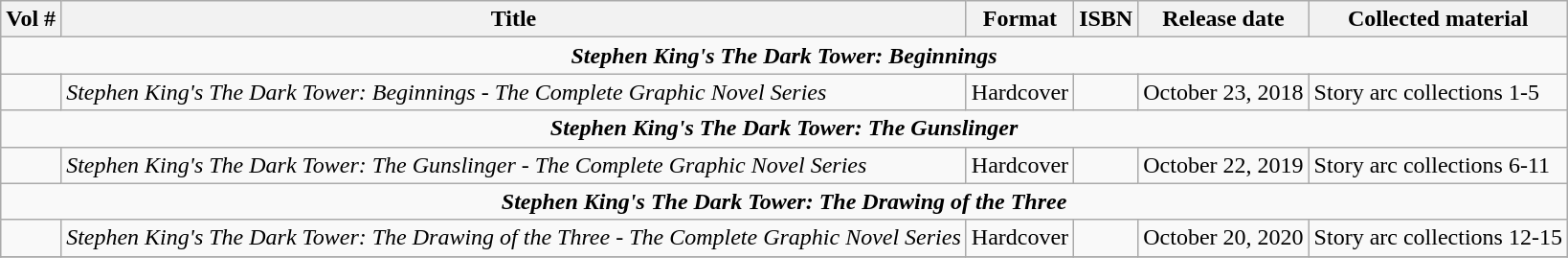<table class="wikitable">
<tr>
<th>Vol #</th>
<th>Title</th>
<th>Format</th>
<th>ISBN</th>
<th>Release date</th>
<th>Collected material</th>
</tr>
<tr>
<td colspan="7;" style="text-align:center;"><strong><em>Stephen King's The Dark Tower: Beginnings</em></strong></td>
</tr>
<tr>
<td></td>
<td><em>Stephen King's The Dark Tower: Beginnings - The Complete Graphic Novel Series</em></td>
<td>Hardcover</td>
<td></td>
<td>October 23, 2018</td>
<td>Story arc collections 1-5</td>
</tr>
<tr>
<td colspan="7;" style="text-align:center;"><strong><em>Stephen King's The Dark Tower: The Gunslinger</em></strong></td>
</tr>
<tr>
<td></td>
<td><em>Stephen King's The Dark Tower: The Gunslinger - The Complete Graphic Novel Series</em></td>
<td>Hardcover</td>
<td></td>
<td>October 22, 2019</td>
<td>Story arc collections 6-11</td>
</tr>
<tr>
<td colspan="7;" style="text-align:center;"><strong><em>Stephen King's The Dark Tower: The Drawing of the Three</em></strong></td>
</tr>
<tr>
<td></td>
<td><em>Stephen King's The Dark Tower: The Drawing of the Three - The Complete Graphic Novel Series</em></td>
<td>Hardcover</td>
<td></td>
<td>October 20, 2020</td>
<td>Story arc collections 12-15</td>
</tr>
<tr>
</tr>
</table>
